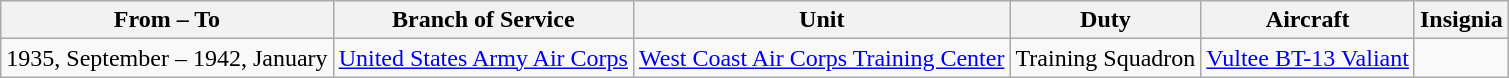<table class="wikitable sortable">
<tr>
<th>From – To</th>
<th>Branch of Service</th>
<th>Unit</th>
<th>Duty</th>
<th>Aircraft</th>
<th>Insignia</th>
</tr>
<tr>
<td>1935, September – 1942, January</td>
<td><a href='#'>United States Army Air Corps</a></td>
<td><a href='#'>West Coast Air Corps Training Center</a></td>
<td>Training Squadron</td>
<td><a href='#'>Vultee BT-13 Valiant</a></td>
<td></td>
</tr>
</table>
